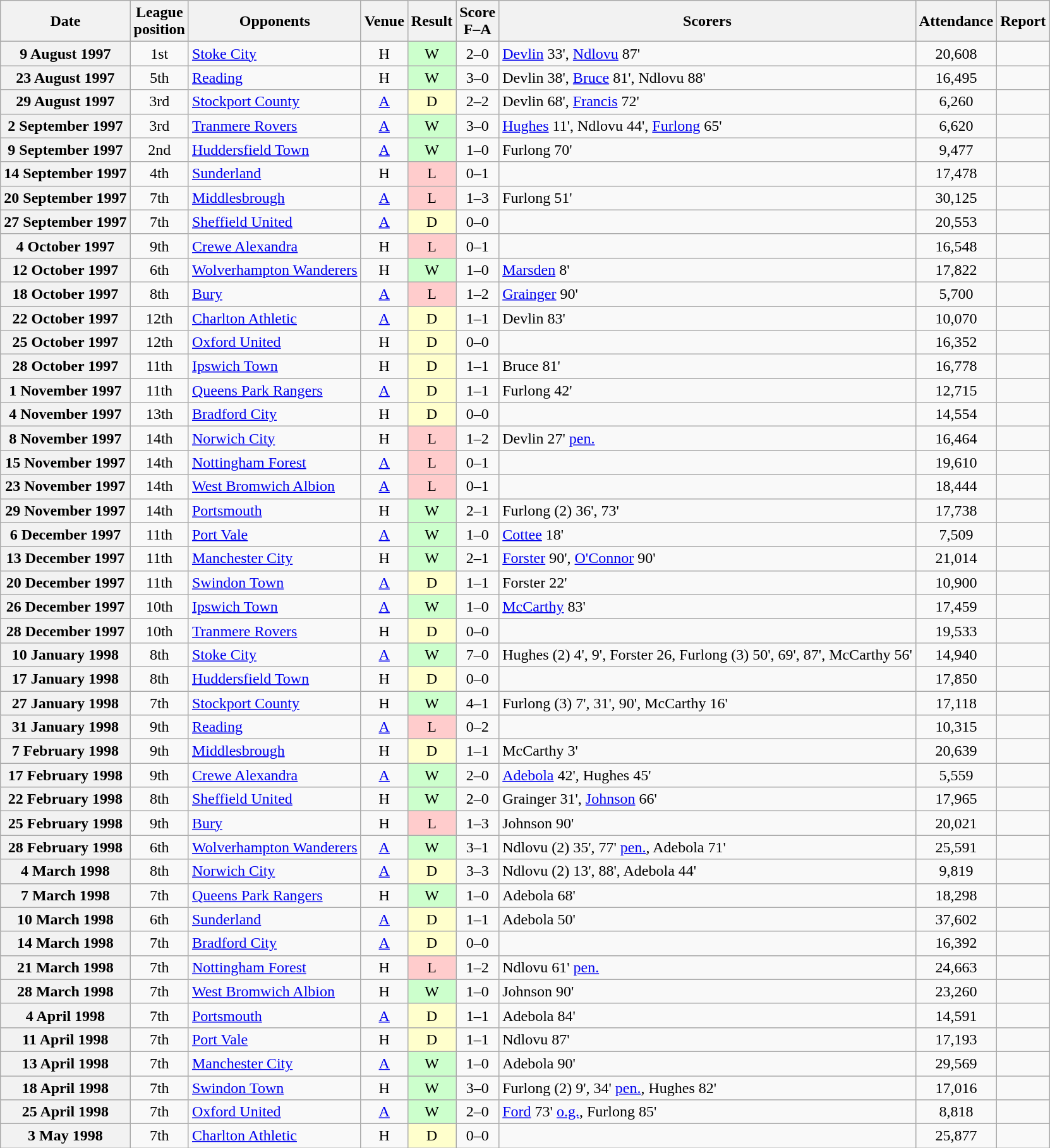<table class="wikitable plainrowheaders" style="text-align:center">
<tr>
<th scope="col">Date</th>
<th scope="col">League<br>position</th>
<th scope="col">Opponents</th>
<th scope="col">Venue</th>
<th scope="col">Result</th>
<th scope="col">Score<br>F–A</th>
<th scope="col">Scorers</th>
<th scope="col">Attendance</th>
<th scope="col">Report</th>
</tr>
<tr>
<th scope="row">9 August 1997</th>
<td>1st</td>
<td align="left"><a href='#'>Stoke City</a></td>
<td>H</td>
<td style="background:#cfc">W</td>
<td>2–0</td>
<td align="left"><a href='#'>Devlin</a> 33', <a href='#'>Ndlovu</a> 87'</td>
<td>20,608</td>
<td></td>
</tr>
<tr>
<th scope="row">23 August 1997</th>
<td>5th</td>
<td align="left"><a href='#'>Reading</a></td>
<td>H</td>
<td style="background:#cfc">W</td>
<td>3–0</td>
<td align="left">Devlin 38', <a href='#'>Bruce</a> 81', Ndlovu 88'</td>
<td>16,495</td>
<td></td>
</tr>
<tr>
<th scope="row">29 August 1997</th>
<td>3rd</td>
<td align="left"><a href='#'>Stockport County</a></td>
<td><a href='#'>A</a></td>
<td style="background:#ffc">D</td>
<td>2–2</td>
<td align="left">Devlin 68', <a href='#'>Francis</a> 72'</td>
<td>6,260</td>
<td></td>
</tr>
<tr>
<th scope="row">2 September 1997</th>
<td>3rd</td>
<td align="left"><a href='#'>Tranmere Rovers</a></td>
<td><a href='#'>A</a></td>
<td style="background:#cfc">W</td>
<td>3–0</td>
<td align="left"><a href='#'>Hughes</a> 11', Ndlovu 44', <a href='#'>Furlong</a> 65'</td>
<td>6,620</td>
<td></td>
</tr>
<tr>
<th scope="row">9 September 1997</th>
<td>2nd</td>
<td align="left"><a href='#'>Huddersfield Town</a></td>
<td><a href='#'>A</a></td>
<td style="background:#cfc">W</td>
<td>1–0</td>
<td align="left">Furlong 70'</td>
<td>9,477</td>
<td></td>
</tr>
<tr>
<th scope="row">14 September 1997</th>
<td>4th</td>
<td align="left"><a href='#'>Sunderland</a></td>
<td>H</td>
<td style="background:#fcc">L</td>
<td>0–1</td>
<td></td>
<td>17,478</td>
<td></td>
</tr>
<tr>
<th scope="row">20 September 1997</th>
<td>7th</td>
<td align="left"><a href='#'>Middlesbrough</a></td>
<td><a href='#'>A</a></td>
<td style="background:#fcc">L</td>
<td>1–3</td>
<td align="left">Furlong 51'</td>
<td>30,125</td>
<td></td>
</tr>
<tr>
<th scope="row">27 September 1997</th>
<td>7th</td>
<td align="left"><a href='#'>Sheffield United</a></td>
<td><a href='#'>A</a></td>
<td style="background:#ffc">D</td>
<td>0–0</td>
<td></td>
<td>20,553</td>
<td></td>
</tr>
<tr>
<th scope="row">4 October 1997</th>
<td>9th</td>
<td align="left"><a href='#'>Crewe Alexandra</a></td>
<td>H</td>
<td style="background:#fcc">L</td>
<td>0–1</td>
<td></td>
<td>16,548</td>
<td></td>
</tr>
<tr>
<th scope="row">12 October 1997</th>
<td>6th</td>
<td align="left"><a href='#'>Wolverhampton Wanderers</a></td>
<td>H</td>
<td style="background:#cfc">W</td>
<td>1–0</td>
<td align="left"><a href='#'>Marsden</a> 8'</td>
<td>17,822</td>
<td></td>
</tr>
<tr>
<th scope="row">18 October 1997</th>
<td>8th</td>
<td align="left"><a href='#'>Bury</a></td>
<td><a href='#'>A</a></td>
<td style="background:#fcc">L</td>
<td>1–2</td>
<td align="left"><a href='#'>Grainger</a> 90'</td>
<td>5,700</td>
<td></td>
</tr>
<tr>
<th scope="row">22 October 1997</th>
<td>12th</td>
<td align="left"><a href='#'>Charlton Athletic</a></td>
<td><a href='#'>A</a></td>
<td style="background:#ffc">D</td>
<td>1–1</td>
<td align="left">Devlin 83'</td>
<td>10,070</td>
<td></td>
</tr>
<tr>
<th scope="row">25 October 1997</th>
<td>12th</td>
<td align="left"><a href='#'>Oxford United</a></td>
<td>H</td>
<td style="background:#ffc">D</td>
<td>0–0</td>
<td></td>
<td>16,352</td>
<td></td>
</tr>
<tr>
<th scope="row">28 October 1997</th>
<td>11th</td>
<td align="left"><a href='#'>Ipswich Town</a></td>
<td>H</td>
<td style="background:#ffc">D</td>
<td>1–1</td>
<td align="left">Bruce 81'</td>
<td>16,778</td>
<td></td>
</tr>
<tr>
<th scope="row">1 November 1997</th>
<td>11th</td>
<td align="left"><a href='#'>Queens Park Rangers</a></td>
<td><a href='#'>A</a></td>
<td style="background:#ffc">D</td>
<td>1–1</td>
<td align="left">Furlong 42'</td>
<td>12,715</td>
<td></td>
</tr>
<tr>
<th scope="row">4 November 1997</th>
<td>13th</td>
<td align="left"><a href='#'>Bradford City</a></td>
<td>H</td>
<td style="background:#ffc">D</td>
<td>0–0</td>
<td></td>
<td>14,554</td>
<td></td>
</tr>
<tr>
<th scope="row">8 November 1997</th>
<td>14th</td>
<td align="left"><a href='#'>Norwich City</a></td>
<td>H</td>
<td style="background:#fcc">L</td>
<td>1–2</td>
<td align="left">Devlin 27' <a href='#'>pen.</a></td>
<td>16,464</td>
<td></td>
</tr>
<tr>
<th scope="row">15 November 1997</th>
<td>14th</td>
<td align="left"><a href='#'>Nottingham Forest</a></td>
<td><a href='#'>A</a></td>
<td style="background:#fcc">L</td>
<td>0–1</td>
<td></td>
<td>19,610</td>
<td></td>
</tr>
<tr>
<th scope="row">23 November 1997</th>
<td>14th</td>
<td align="left"><a href='#'>West Bromwich Albion</a></td>
<td><a href='#'>A</a></td>
<td style="background:#fcc">L</td>
<td>0–1</td>
<td></td>
<td>18,444</td>
<td></td>
</tr>
<tr>
<th scope="row">29 November 1997</th>
<td>14th</td>
<td align="left"><a href='#'>Portsmouth</a></td>
<td>H</td>
<td style="background:#cfc">W</td>
<td>2–1</td>
<td align="left">Furlong (2) 36', 73'</td>
<td>17,738</td>
<td></td>
</tr>
<tr>
<th scope="row">6 December 1997</th>
<td>11th</td>
<td align="left"><a href='#'>Port Vale</a></td>
<td><a href='#'>A</a></td>
<td style="background:#cfc">W</td>
<td>1–0</td>
<td align="left"><a href='#'>Cottee</a> 18'</td>
<td>7,509</td>
<td></td>
</tr>
<tr>
<th scope="row">13 December 1997</th>
<td>11th</td>
<td align="left"><a href='#'>Manchester City</a></td>
<td>H</td>
<td style="background:#cfc">W</td>
<td>2–1</td>
<td align="left"><a href='#'>Forster</a> 90', <a href='#'>O'Connor</a> 90'</td>
<td>21,014</td>
<td></td>
</tr>
<tr>
<th scope="row">20 December 1997</th>
<td>11th</td>
<td align="left"><a href='#'>Swindon Town</a></td>
<td><a href='#'>A</a></td>
<td style="background:#ffc">D</td>
<td>1–1</td>
<td align="left">Forster 22'</td>
<td>10,900</td>
<td></td>
</tr>
<tr>
<th scope="row">26 December 1997</th>
<td>10th</td>
<td align="left"><a href='#'>Ipswich Town</a></td>
<td><a href='#'>A</a></td>
<td style="background:#cfc">W</td>
<td>1–0</td>
<td align="left"><a href='#'>McCarthy</a> 83'</td>
<td>17,459</td>
<td></td>
</tr>
<tr>
<th scope="row">28 December 1997</th>
<td>10th</td>
<td align="left"><a href='#'>Tranmere Rovers</a></td>
<td>H</td>
<td style="background:#ffc">D</td>
<td>0–0</td>
<td></td>
<td>19,533</td>
<td></td>
</tr>
<tr>
<th scope="row">10 January 1998</th>
<td>8th</td>
<td align="left"><a href='#'>Stoke City</a></td>
<td><a href='#'>A</a></td>
<td style="background:#cfc">W</td>
<td>7–0</td>
<td align="left">Hughes (2) 4', 9', Forster 26, Furlong (3) 50', 69', 87', McCarthy 56'</td>
<td>14,940</td>
<td></td>
</tr>
<tr>
<th scope="row">17 January 1998</th>
<td>8th</td>
<td align="left"><a href='#'>Huddersfield Town</a></td>
<td>H</td>
<td style="background:#ffc">D</td>
<td>0–0</td>
<td></td>
<td>17,850</td>
<td></td>
</tr>
<tr>
<th scope="row">27 January 1998</th>
<td>7th</td>
<td align="left"><a href='#'>Stockport County</a></td>
<td>H</td>
<td style="background:#cfc">W</td>
<td>4–1</td>
<td align="left">Furlong (3) 7', 31', 90', McCarthy 16'</td>
<td>17,118</td>
<td></td>
</tr>
<tr>
<th scope="row">31 January 1998</th>
<td>9th</td>
<td align="left"><a href='#'>Reading</a></td>
<td><a href='#'>A</a></td>
<td style="background:#fcc">L</td>
<td>0–2</td>
<td></td>
<td>10,315</td>
<td></td>
</tr>
<tr>
<th scope="row">7 February 1998</th>
<td>9th</td>
<td align="left"><a href='#'>Middlesbrough</a></td>
<td>H</td>
<td style="background:#ffc">D</td>
<td>1–1</td>
<td align="left">McCarthy 3'</td>
<td>20,639</td>
<td></td>
</tr>
<tr>
<th scope="row">17 February 1998</th>
<td>9th</td>
<td align="left"><a href='#'>Crewe Alexandra</a></td>
<td><a href='#'>A</a></td>
<td style="background:#cfc">W</td>
<td>2–0</td>
<td align="left"><a href='#'>Adebola</a> 42', Hughes 45'</td>
<td>5,559</td>
<td></td>
</tr>
<tr>
<th scope="row">22 February 1998</th>
<td>8th</td>
<td align="left"><a href='#'>Sheffield United</a></td>
<td>H</td>
<td style="background:#cfc">W</td>
<td>2–0</td>
<td align="left">Grainger 31', <a href='#'>Johnson</a> 66'</td>
<td>17,965</td>
<td></td>
</tr>
<tr>
<th scope="row">25 February 1998</th>
<td>9th</td>
<td align="left"><a href='#'>Bury</a></td>
<td>H</td>
<td style="background:#fcc">L</td>
<td>1–3</td>
<td align="left">Johnson 90'</td>
<td>20,021</td>
<td></td>
</tr>
<tr>
<th scope="row">28 February 1998</th>
<td>6th</td>
<td align="left"><a href='#'>Wolverhampton Wanderers</a></td>
<td><a href='#'>A</a></td>
<td style="background:#cfc">W</td>
<td>3–1</td>
<td align="left">Ndlovu (2) 35', 77' <a href='#'>pen.</a>, Adebola 71'</td>
<td>25,591</td>
<td></td>
</tr>
<tr>
<th scope="row">4 March 1998</th>
<td>8th</td>
<td align="left"><a href='#'>Norwich City</a></td>
<td><a href='#'>A</a></td>
<td style="background:#ffc">D</td>
<td>3–3</td>
<td align="left">Ndlovu (2) 13', 88', Adebola 44'</td>
<td>9,819</td>
<td></td>
</tr>
<tr>
<th scope="row">7 March 1998</th>
<td>7th</td>
<td align="left"><a href='#'>Queens Park Rangers</a></td>
<td>H</td>
<td style="background:#cfc">W</td>
<td>1–0</td>
<td align="left">Adebola 68'</td>
<td>18,298</td>
<td></td>
</tr>
<tr>
<th scope="row">10 March 1998</th>
<td>6th</td>
<td align="left"><a href='#'>Sunderland</a></td>
<td><a href='#'>A</a></td>
<td style="background:#ffc">D</td>
<td>1–1</td>
<td align="left">Adebola 50'</td>
<td>37,602</td>
<td></td>
</tr>
<tr>
<th scope="row">14 March 1998</th>
<td>7th</td>
<td align="left"><a href='#'>Bradford City</a></td>
<td><a href='#'>A</a></td>
<td style="background:#ffc">D</td>
<td>0–0</td>
<td></td>
<td>16,392</td>
<td></td>
</tr>
<tr>
<th scope="row">21 March 1998</th>
<td>7th</td>
<td align="left"><a href='#'>Nottingham Forest</a></td>
<td>H</td>
<td style="background:#fcc">L</td>
<td>1–2</td>
<td align="left">Ndlovu 61' <a href='#'>pen.</a></td>
<td>24,663</td>
<td></td>
</tr>
<tr>
<th scope="row">28 March 1998</th>
<td>7th</td>
<td align="left"><a href='#'>West Bromwich Albion</a></td>
<td>H</td>
<td style="background:#cfc">W</td>
<td>1–0</td>
<td align="left">Johnson 90'</td>
<td>23,260</td>
<td></td>
</tr>
<tr>
<th scope="row">4 April 1998</th>
<td>7th</td>
<td align="left"><a href='#'>Portsmouth</a></td>
<td><a href='#'>A</a></td>
<td style="background:#ffc">D</td>
<td>1–1</td>
<td align="left">Adebola 84'</td>
<td>14,591</td>
<td></td>
</tr>
<tr>
<th scope="row">11 April 1998</th>
<td>7th</td>
<td align="left"><a href='#'>Port Vale</a></td>
<td>H</td>
<td style="background:#ffc">D</td>
<td>1–1</td>
<td align="left">Ndlovu 87'</td>
<td>17,193</td>
<td></td>
</tr>
<tr>
<th scope="row">13 April 1998</th>
<td>7th</td>
<td align="left"><a href='#'>Manchester City</a></td>
<td><a href='#'>A</a></td>
<td style="background:#cfc">W</td>
<td>1–0</td>
<td align="left">Adebola 90'</td>
<td>29,569</td>
<td></td>
</tr>
<tr>
<th scope="row">18 April 1998</th>
<td>7th</td>
<td align="left"><a href='#'>Swindon Town</a></td>
<td>H</td>
<td style="background:#cfc">W</td>
<td>3–0</td>
<td align="left">Furlong (2) 9', 34' <a href='#'>pen.</a>, Hughes 82'</td>
<td>17,016</td>
<td></td>
</tr>
<tr>
<th scope="row">25 April 1998</th>
<td>7th</td>
<td align="left"><a href='#'>Oxford United</a></td>
<td><a href='#'>A</a></td>
<td style="background:#cfc">W</td>
<td>2–0</td>
<td align="left"><a href='#'>Ford</a> 73' <a href='#'>o.g.</a>, Furlong 85'</td>
<td>8,818</td>
<td></td>
</tr>
<tr>
<th scope="row">3 May 1998</th>
<td>7th</td>
<td align="left"><a href='#'>Charlton Athletic</a></td>
<td>H</td>
<td style="background:#ffc">D</td>
<td>0–0</td>
<td></td>
<td>25,877</td>
<td></td>
</tr>
</table>
